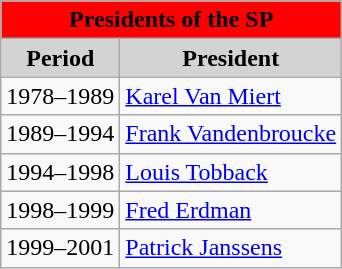<table class="wikitable">
<tr>
<th style="background:red;" colspan="10"><span>Presidents of the SP</span></th>
</tr>
<tr>
<th style="background:lightgray;"><span>Period</span></th>
<th style="background:lightgray;"><span>President</span></th>
</tr>
<tr>
<td>1978–1989</td>
<td><a href='#'>Karel Van Miert</a></td>
</tr>
<tr>
<td>1989–1994</td>
<td><a href='#'>Frank Vandenbroucke</a></td>
</tr>
<tr>
<td>1994–1998</td>
<td><a href='#'>Louis Tobback</a></td>
</tr>
<tr>
<td>1998–1999</td>
<td><a href='#'>Fred Erdman</a></td>
</tr>
<tr>
<td>1999–2001</td>
<td><a href='#'>Patrick Janssens</a></td>
</tr>
</table>
